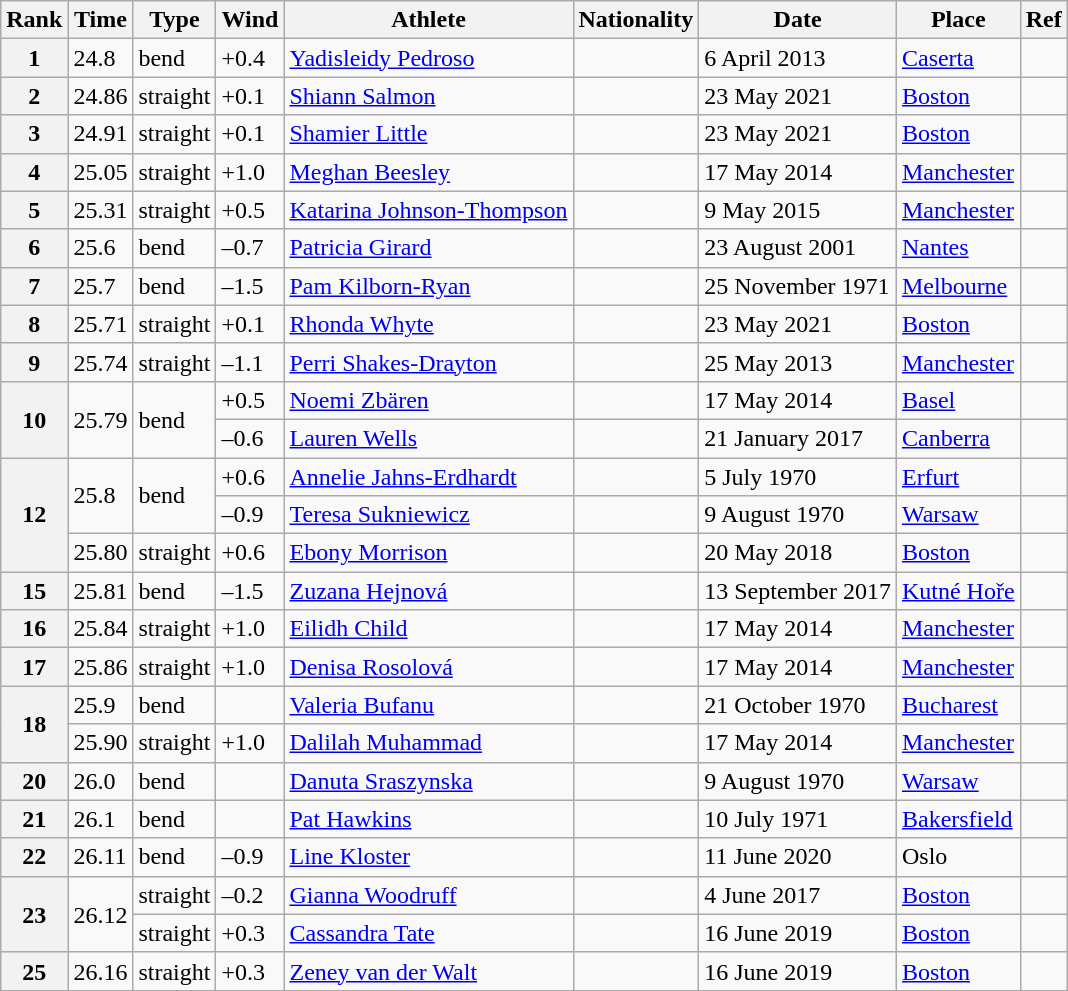<table class="wikitable">
<tr>
<th>Rank</th>
<th>Time</th>
<th>Type</th>
<th>Wind</th>
<th>Athlete</th>
<th>Nationality</th>
<th>Date</th>
<th>Place</th>
<th>Ref</th>
</tr>
<tr>
<th>1</th>
<td>24.8 </td>
<td>bend</td>
<td>+0.4</td>
<td><a href='#'>Yadisleidy Pedroso</a></td>
<td></td>
<td>6 April 2013</td>
<td><a href='#'>Caserta</a></td>
<td></td>
</tr>
<tr>
<th>2</th>
<td>24.86</td>
<td>straight</td>
<td>+0.1</td>
<td><a href='#'>Shiann Salmon</a></td>
<td></td>
<td>23 May 2021</td>
<td><a href='#'>Boston</a></td>
<td></td>
</tr>
<tr>
<th>3</th>
<td>24.91</td>
<td>straight</td>
<td>+0.1</td>
<td><a href='#'>Shamier Little</a></td>
<td></td>
<td>23 May 2021</td>
<td><a href='#'>Boston</a></td>
<td></td>
</tr>
<tr>
<th>4</th>
<td>25.05</td>
<td>straight</td>
<td>+1.0</td>
<td><a href='#'>Meghan Beesley</a></td>
<td></td>
<td>17 May 2014</td>
<td><a href='#'>Manchester</a></td>
<td></td>
</tr>
<tr>
<th>5</th>
<td>25.31</td>
<td>straight</td>
<td>+0.5</td>
<td><a href='#'>Katarina Johnson-Thompson</a></td>
<td></td>
<td>9 May 2015</td>
<td><a href='#'>Manchester</a></td>
<td></td>
</tr>
<tr>
<th>6</th>
<td>25.6 </td>
<td>bend</td>
<td>–0.7</td>
<td><a href='#'>Patricia Girard</a></td>
<td></td>
<td>23 August 2001</td>
<td><a href='#'>Nantes</a></td>
<td></td>
</tr>
<tr>
<th>7</th>
<td>25.7 </td>
<td>bend</td>
<td>–1.5</td>
<td><a href='#'>Pam Kilborn-Ryan</a></td>
<td></td>
<td>25 November 1971</td>
<td><a href='#'>Melbourne</a></td>
<td></td>
</tr>
<tr>
<th>8</th>
<td>25.71</td>
<td>straight</td>
<td>+0.1</td>
<td><a href='#'>Rhonda Whyte</a></td>
<td></td>
<td>23 May 2021</td>
<td><a href='#'>Boston</a></td>
<td></td>
</tr>
<tr>
<th>9</th>
<td>25.74</td>
<td>straight</td>
<td>–1.1</td>
<td><a href='#'>Perri Shakes-Drayton</a></td>
<td></td>
<td>25 May 2013</td>
<td><a href='#'>Manchester</a></td>
<td></td>
</tr>
<tr>
<th rowspan=2>10</th>
<td rowspan=2>25.79</td>
<td rowspan=2>bend</td>
<td>+0.5</td>
<td><a href='#'>Noemi Zbären</a></td>
<td></td>
<td>17 May 2014</td>
<td><a href='#'>Basel</a></td>
<td></td>
</tr>
<tr>
<td>–0.6</td>
<td><a href='#'>Lauren Wells</a></td>
<td></td>
<td>21 January 2017</td>
<td><a href='#'>Canberra</a></td>
<td></td>
</tr>
<tr>
<th rowspan=3>12</th>
<td rowspan=2>25.8 </td>
<td rowspan=2>bend</td>
<td>+0.6</td>
<td><a href='#'>Annelie Jahns-Erdhardt</a></td>
<td></td>
<td>5 July 1970</td>
<td><a href='#'>Erfurt</a></td>
<td></td>
</tr>
<tr>
<td>–0.9</td>
<td><a href='#'>Teresa Sukniewicz</a></td>
<td></td>
<td>9 August 1970</td>
<td><a href='#'>Warsaw</a></td>
<td></td>
</tr>
<tr>
<td>25.80</td>
<td>straight</td>
<td>+0.6</td>
<td><a href='#'>Ebony Morrison</a></td>
<td></td>
<td>20 May 2018</td>
<td><a href='#'>Boston</a></td>
<td></td>
</tr>
<tr>
<th>15</th>
<td>25.81</td>
<td>bend</td>
<td>–1.5</td>
<td><a href='#'>Zuzana Hejnová</a></td>
<td></td>
<td>13 September 2017</td>
<td><a href='#'>Kutné Hoře</a></td>
<td></td>
</tr>
<tr>
<th>16</th>
<td>25.84</td>
<td>straight</td>
<td>+1.0</td>
<td><a href='#'>Eilidh Child</a></td>
<td></td>
<td>17 May 2014</td>
<td><a href='#'>Manchester</a></td>
<td></td>
</tr>
<tr>
<th>17</th>
<td>25.86</td>
<td>straight</td>
<td>+1.0</td>
<td><a href='#'>Denisa Rosolová</a></td>
<td></td>
<td>17 May 2014</td>
<td><a href='#'>Manchester</a></td>
<td></td>
</tr>
<tr>
<th rowspan=2>18</th>
<td>25.9 </td>
<td>bend</td>
<td></td>
<td><a href='#'>Valeria Bufanu</a></td>
<td></td>
<td>21 October 1970</td>
<td><a href='#'>Bucharest</a></td>
<td></td>
</tr>
<tr>
<td>25.90</td>
<td>straight</td>
<td>+1.0</td>
<td><a href='#'>Dalilah Muhammad</a></td>
<td></td>
<td>17 May 2014</td>
<td><a href='#'>Manchester</a></td>
<td></td>
</tr>
<tr>
<th>20</th>
<td>26.0 </td>
<td>bend</td>
<td></td>
<td><a href='#'>Danuta Sraszynska</a></td>
<td></td>
<td>9 August 1970</td>
<td><a href='#'>Warsaw</a></td>
<td></td>
</tr>
<tr>
<th>21</th>
<td>26.1 </td>
<td>bend</td>
<td></td>
<td><a href='#'>Pat Hawkins</a></td>
<td></td>
<td>10 July 1971</td>
<td><a href='#'>Bakersfield</a></td>
<td></td>
</tr>
<tr>
<th>22</th>
<td>26.11</td>
<td>bend</td>
<td>–0.9</td>
<td><a href='#'>Line Kloster</a></td>
<td></td>
<td>11 June 2020</td>
<td>Oslo</td>
<td></td>
</tr>
<tr>
<th rowspan=2>23</th>
<td rowspan=2>26.12</td>
<td>straight</td>
<td>–0.2</td>
<td><a href='#'>Gianna Woodruff</a></td>
<td></td>
<td>4 June 2017</td>
<td><a href='#'>Boston</a></td>
<td></td>
</tr>
<tr>
<td>straight</td>
<td>+0.3</td>
<td><a href='#'>Cassandra Tate</a></td>
<td></td>
<td>16 June 2019</td>
<td><a href='#'>Boston</a></td>
<td></td>
</tr>
<tr>
<th>25</th>
<td>26.16</td>
<td>straight</td>
<td>+0.3</td>
<td><a href='#'>Zeney van der Walt</a></td>
<td></td>
<td>16 June 2019</td>
<td><a href='#'>Boston</a></td>
<td></td>
</tr>
</table>
